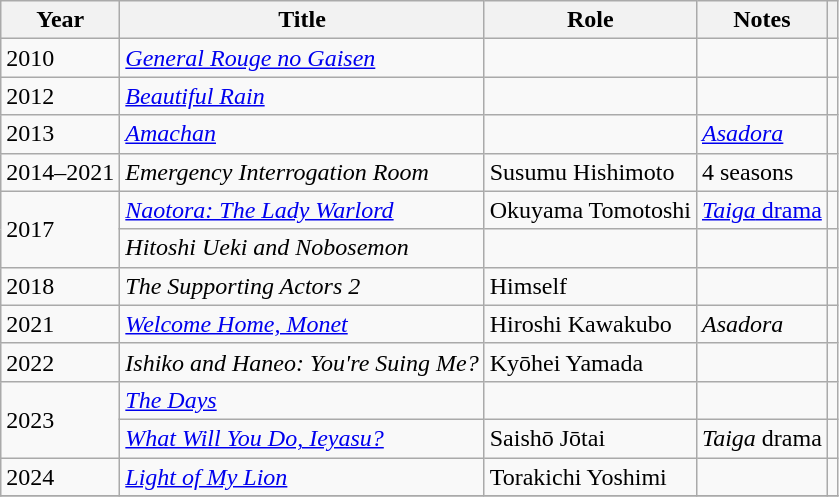<table class="wikitable sortable">
<tr>
<th>Year</th>
<th>Title</th>
<th>Role</th>
<th class="unsortable">Notes</th>
<th class="unsortable"></th>
</tr>
<tr>
<td>2010</td>
<td><em><a href='#'>General Rouge no Gaisen</a></em></td>
<td></td>
<td></td>
<td></td>
</tr>
<tr>
<td>2012</td>
<td><em><a href='#'>Beautiful Rain</a></em></td>
<td></td>
<td></td>
<td></td>
</tr>
<tr>
<td>2013</td>
<td><em><a href='#'>Amachan</a></em></td>
<td></td>
<td><em><a href='#'>Asadora</a></em></td>
<td></td>
</tr>
<tr>
<td>2014–2021</td>
<td><em>Emergency Interrogation Room</em></td>
<td>Susumu Hishimoto</td>
<td>4 seasons</td>
<td></td>
</tr>
<tr>
<td rowspan=2>2017</td>
<td><em><a href='#'>Naotora: The Lady Warlord</a></em></td>
<td>Okuyama Tomotoshi</td>
<td><a href='#'><em>Taiga</em> drama</a></td>
<td></td>
</tr>
<tr>
<td><em>Hitoshi Ueki and Nobosemon</em></td>
<td></td>
<td></td>
<td></td>
</tr>
<tr>
<td rowspan=1>2018</td>
<td><em>The Supporting Actors 2</em></td>
<td>Himself</td>
<td></td>
<td></td>
</tr>
<tr>
<td rowspan=1>2021</td>
<td><em><a href='#'>Welcome Home, Monet</a></em></td>
<td>Hiroshi Kawakubo</td>
<td><em>Asadora</em></td>
<td></td>
</tr>
<tr>
<td>2022</td>
<td><em>Ishiko and Haneo: You're Suing Me?</em></td>
<td>Kyōhei Yamada</td>
<td></td>
<td></td>
</tr>
<tr>
<td rowspan=2>2023</td>
<td><em><a href='#'>The Days</a></em></td>
<td></td>
<td></td>
<td></td>
</tr>
<tr>
<td><em><a href='#'>What Will You Do, Ieyasu?</a></em></td>
<td>Saishō Jōtai</td>
<td><em>Taiga</em> drama</td>
<td></td>
</tr>
<tr>
<td>2024</td>
<td><em><a href='#'>Light of My Lion</a></em></td>
<td>Torakichi Yoshimi</td>
<td></td>
<td></td>
</tr>
<tr>
</tr>
</table>
